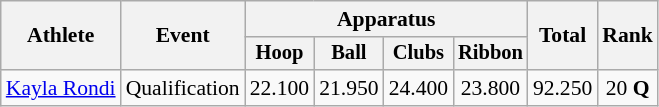<table class=wikitable style="font-size:90%; text-align:center">
<tr>
<th rowspan=2>Athlete</th>
<th rowspan=2>Event</th>
<th colspan=4>Apparatus</th>
<th rowspan=2>Total</th>
<th rowspan=2>Rank</th>
</tr>
<tr style="font-size:95%;">
<th>Hoop</th>
<th>Ball</th>
<th>Clubs</th>
<th>Ribbon</th>
</tr>
<tr>
<td align=left><a href='#'>Kayla Rondi</a></td>
<td align=left>Qualification</td>
<td>22.100</td>
<td>21.950</td>
<td>24.400</td>
<td>23.800</td>
<td>92.250</td>
<td>20 <strong>Q</strong></td>
</tr>
</table>
